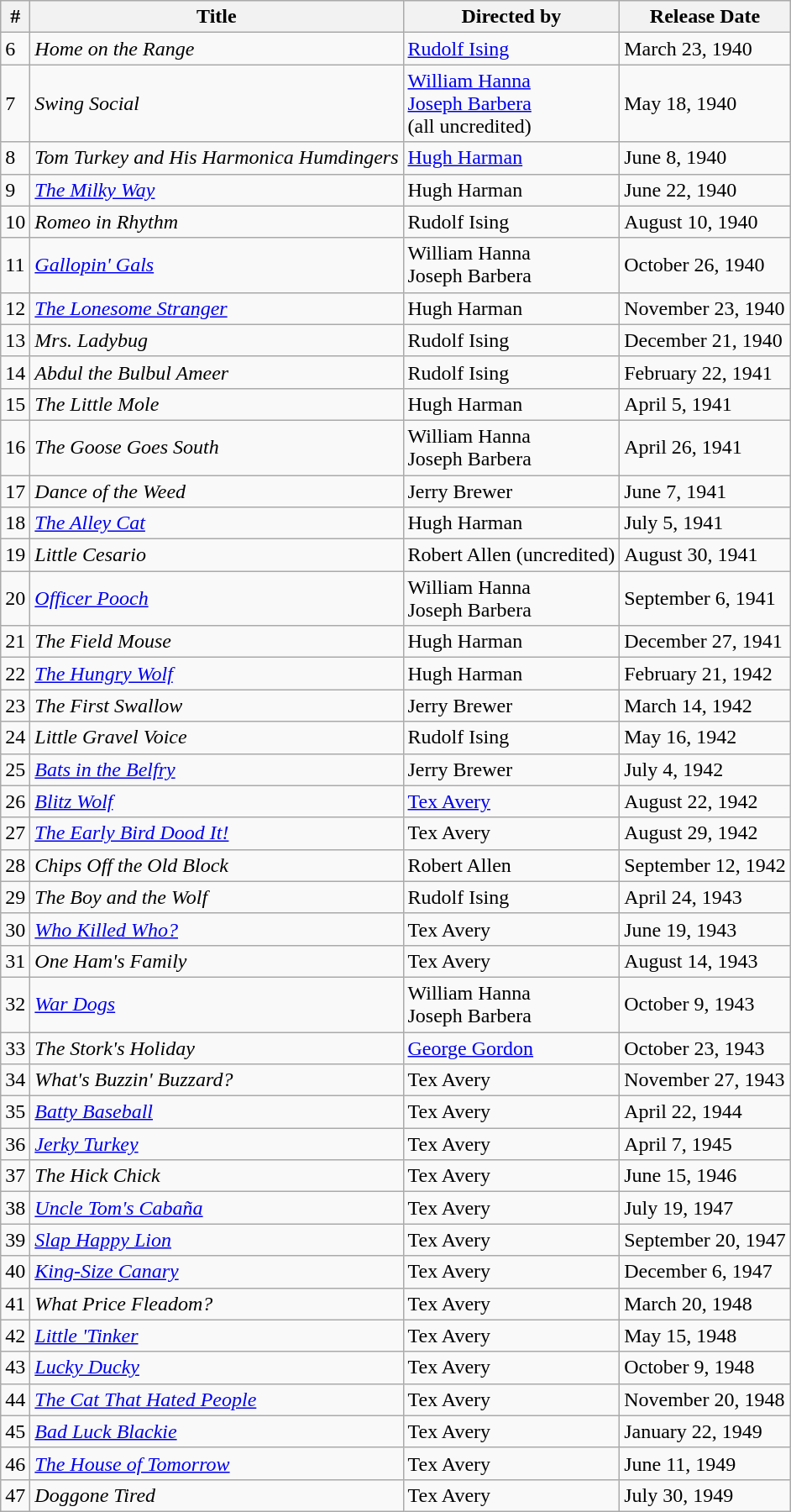<table class="wikitable">
<tr>
<th>#</th>
<th>Title</th>
<th>Directed by</th>
<th>Release Date</th>
</tr>
<tr>
<td>6</td>
<td><em>Home on the Range</em></td>
<td><a href='#'>Rudolf Ising</a></td>
<td>March 23, 1940</td>
</tr>
<tr>
<td>7</td>
<td><em>Swing Social</em></td>
<td><a href='#'>William Hanna</a><br><a href='#'>Joseph Barbera</a><br>(all uncredited)</td>
<td>May 18, 1940</td>
</tr>
<tr>
<td>8</td>
<td><em>Tom Turkey and His Harmonica Humdingers</em></td>
<td><a href='#'>Hugh Harman</a></td>
<td>June 8, 1940</td>
</tr>
<tr>
<td>9</td>
<td><em><a href='#'>The Milky Way</a></em> </td>
<td>Hugh Harman</td>
<td>June 22, 1940</td>
</tr>
<tr>
<td>10</td>
<td><em>Romeo in Rhythm</em></td>
<td>Rudolf Ising</td>
<td>August 10, 1940</td>
</tr>
<tr>
<td>11</td>
<td><em><a href='#'>Gallopin' Gals</a></em> </td>
<td>William Hanna<br>Joseph Barbera</td>
<td>October 26, 1940</td>
</tr>
<tr>
<td>12</td>
<td><em><a href='#'>The Lonesome Stranger</a></em></td>
<td>Hugh Harman</td>
<td>November 23, 1940</td>
</tr>
<tr>
<td>13</td>
<td><em>Mrs. Ladybug</em></td>
<td>Rudolf Ising</td>
<td>December 21, 1940</td>
</tr>
<tr>
<td>14</td>
<td><em>Abdul the Bulbul Ameer</em></td>
<td>Rudolf Ising</td>
<td>February 22, 1941</td>
</tr>
<tr>
<td>15</td>
<td><em>The Little Mole</em></td>
<td>Hugh Harman</td>
<td>April 5, 1941</td>
</tr>
<tr>
<td>16</td>
<td><em>The Goose Goes South</em></td>
<td>William Hanna<br>Joseph Barbera</td>
<td>April 26, 1941</td>
</tr>
<tr>
<td>17</td>
<td><em>Dance of the Weed</em></td>
<td>Jerry Brewer</td>
<td>June 7, 1941</td>
</tr>
<tr>
<td>18</td>
<td><em><a href='#'>The Alley Cat</a></em></td>
<td>Hugh Harman</td>
<td>July 5, 1941</td>
</tr>
<tr>
<td>19</td>
<td><em>Little Cesario</em></td>
<td>Robert Allen (uncredited)</td>
<td>August 30, 1941</td>
</tr>
<tr>
<td>20</td>
<td><em><a href='#'>Officer Pooch</a></em></td>
<td>William Hanna<br>Joseph Barbera</td>
<td>September 6, 1941</td>
</tr>
<tr>
<td>21</td>
<td><em>The Field Mouse</em></td>
<td>Hugh Harman</td>
<td>December 27, 1941</td>
</tr>
<tr>
<td>22</td>
<td><em><a href='#'>The Hungry Wolf</a></em></td>
<td>Hugh Harman</td>
<td>February 21, 1942</td>
</tr>
<tr>
<td>23</td>
<td><em>The First Swallow</em></td>
<td>Jerry Brewer</td>
<td>March 14, 1942</td>
</tr>
<tr>
<td>24</td>
<td><em>Little Gravel Voice</em></td>
<td>Rudolf Ising</td>
<td>May 16, 1942</td>
</tr>
<tr>
<td>25</td>
<td><em><a href='#'>Bats in the Belfry</a></em></td>
<td>Jerry Brewer</td>
<td>July 4, 1942</td>
</tr>
<tr>
<td>26</td>
<td><em><a href='#'>Blitz Wolf</a></em></td>
<td><a href='#'>Tex Avery</a></td>
<td>August 22, 1942</td>
</tr>
<tr>
<td>27</td>
<td><em><a href='#'>The Early Bird Dood It!</a></em> </td>
<td>Tex Avery</td>
<td>August 29, 1942</td>
</tr>
<tr>
<td>28</td>
<td><em>Chips Off the Old Block</em></td>
<td>Robert Allen</td>
<td>September 12, 1942</td>
</tr>
<tr>
<td>29</td>
<td><em>The Boy and the Wolf</em></td>
<td>Rudolf Ising</td>
<td>April 24, 1943</td>
</tr>
<tr>
<td>30</td>
<td><em><a href='#'>Who Killed Who?</a></em></td>
<td>Tex Avery</td>
<td>June 19, 1943</td>
</tr>
<tr>
<td>31</td>
<td><em>One Ham's Family</em></td>
<td>Tex Avery</td>
<td>August 14, 1943</td>
</tr>
<tr>
<td>32</td>
<td><em><a href='#'>War Dogs</a></em></td>
<td>William Hanna<br>Joseph Barbera</td>
<td>October 9, 1943</td>
</tr>
<tr>
<td>33</td>
<td><em>The Stork's Holiday</em></td>
<td><a href='#'>George Gordon</a></td>
<td>October 23, 1943</td>
</tr>
<tr>
<td>34</td>
<td><em>What's Buzzin' Buzzard?</em></td>
<td>Tex Avery</td>
<td>November 27, 1943</td>
</tr>
<tr>
<td>35</td>
<td><em><a href='#'>Batty Baseball</a></em></td>
<td>Tex Avery</td>
<td>April 22, 1944</td>
</tr>
<tr>
<td>36</td>
<td><em><a href='#'>Jerky Turkey</a></em></td>
<td>Tex Avery</td>
<td>April 7, 1945</td>
</tr>
<tr>
<td>37</td>
<td><em>The Hick Chick</em></td>
<td>Tex Avery</td>
<td>June 15, 1946</td>
</tr>
<tr>
<td>38</td>
<td><em><a href='#'>Uncle Tom's Cabaña</a></em> </td>
<td>Tex Avery</td>
<td>July 19, 1947</td>
</tr>
<tr>
<td>39</td>
<td><em><a href='#'>Slap Happy Lion</a></em> </td>
<td>Tex Avery</td>
<td>September 20, 1947</td>
</tr>
<tr>
<td>40</td>
<td><em><a href='#'>King-Size Canary</a></em> </td>
<td>Tex Avery</td>
<td>December 6, 1947</td>
</tr>
<tr>
<td>41</td>
<td><em>What Price Fleadom?</em> </td>
<td>Tex Avery</td>
<td>March 20, 1948</td>
</tr>
<tr>
<td>42</td>
<td><em><a href='#'>Little 'Tinker</a></em> </td>
<td>Tex Avery</td>
<td>May 15, 1948</td>
</tr>
<tr>
<td>43</td>
<td><em><a href='#'>Lucky Ducky</a></em> </td>
<td>Tex Avery</td>
<td>October 9, 1948</td>
</tr>
<tr>
<td>44</td>
<td><em><a href='#'>The Cat That Hated People</a></em> </td>
<td>Tex Avery</td>
<td>November 20, 1948</td>
</tr>
<tr>
<td>45</td>
<td><em><a href='#'>Bad Luck Blackie</a></em> </td>
<td>Tex Avery</td>
<td>January 22, 1949</td>
</tr>
<tr>
<td>46</td>
<td><em><a href='#'>The House of Tomorrow</a></em> </td>
<td>Tex Avery</td>
<td>June 11, 1949</td>
</tr>
<tr>
<td>47</td>
<td><em>Doggone Tired</em> </td>
<td>Tex Avery</td>
<td>July 30, 1949</td>
</tr>
</table>
